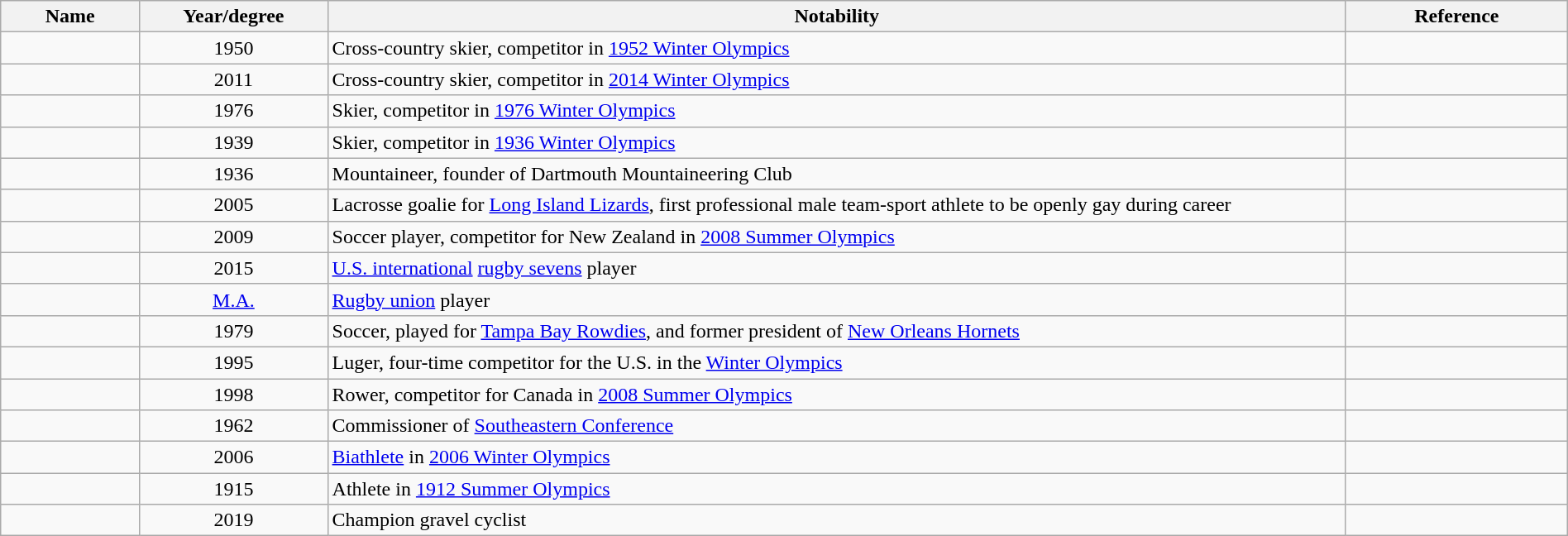<table class="wikitable sortable" style="width:100%">
<tr>
<th style="width:*;">Name</th>
<th style="width:12%;">Year/degree</th>
<th style="width:65%;" class="unsortable">Notability</th>
<th style="width:*;" class="unsortable">Reference</th>
</tr>
<tr>
<td></td>
<td style="text-align:center;">1950</td>
<td>Cross-country skier, competitor in <a href='#'>1952 Winter Olympics</a></td>
<td style="text-align:center;"></td>
</tr>
<tr>
<td></td>
<td style="text-align:center;">2011</td>
<td>Cross-country skier, competitor in <a href='#'>2014 Winter Olympics</a></td>
<td style="text-align:center;"></td>
</tr>
<tr>
<td></td>
<td style="text-align:center;">1976</td>
<td>Skier, competitor in <a href='#'>1976 Winter Olympics</a></td>
<td style="text-align:center;"></td>
</tr>
<tr>
<td></td>
<td style="text-align:center;">1939</td>
<td>Skier, competitor in <a href='#'>1936 Winter Olympics</a></td>
<td style="text-align:center;"></td>
</tr>
<tr>
<td></td>
<td style="text-align:center;">1936</td>
<td>Mountaineer, founder of Dartmouth Mountaineering Club</td>
<td style="text-align:center;"></td>
</tr>
<tr>
<td></td>
<td style="text-align:center;">2005</td>
<td>Lacrosse goalie for <a href='#'>Long Island Lizards</a>, first professional male team-sport athlete to be openly gay during career</td>
<td style="text-align:center;"></td>
</tr>
<tr>
<td></td>
<td style="text-align:center;">2009</td>
<td>Soccer player, competitor for New Zealand in <a href='#'>2008 Summer Olympics</a></td>
<td style="text-align:center;"></td>
</tr>
<tr>
<td></td>
<td style="text-align:center;">2015</td>
<td><a href='#'>U.S. international</a> <a href='#'>rugby sevens</a> player</td>
<td style="text-align:center;"></td>
</tr>
<tr>
<td></td>
<td style="text-align:center;"><a href='#'>M.A.</a></td>
<td><a href='#'>Rugby union</a> player</td>
<td style="text-align:center;"></td>
</tr>
<tr>
<td></td>
<td style="text-align:center;">1979</td>
<td>Soccer, played for <a href='#'>Tampa Bay Rowdies</a>, and former president of <a href='#'>New Orleans Hornets</a></td>
<td style="text-align:center;"></td>
</tr>
<tr>
<td></td>
<td style="text-align:center;">1995</td>
<td>Luger, four-time competitor for the U.S. in the <a href='#'>Winter Olympics</a></td>
<td style="text-align:center;"></td>
</tr>
<tr>
<td></td>
<td style="text-align:center;">1998</td>
<td>Rower, competitor for Canada in <a href='#'>2008 Summer Olympics</a></td>
<td style="text-align:center;"></td>
</tr>
<tr>
<td></td>
<td style="text-align:center;">1962</td>
<td>Commissioner of <a href='#'>Southeastern Conference</a></td>
<td style="text-align:center;"></td>
</tr>
<tr>
<td></td>
<td style="text-align:center;">2006</td>
<td><a href='#'>Biathlete</a> in <a href='#'>2006 Winter Olympics</a></td>
<td style="text-align:center;"></td>
</tr>
<tr>
<td></td>
<td style="text-align:center;">1915</td>
<td>Athlete in <a href='#'>1912 Summer Olympics</a></td>
<td style="text-align:center;"></td>
</tr>
<tr>
<td></td>
<td style="text-align:center;">2019</td>
<td>Champion gravel cyclist</td>
<td style="text-align:center;"></td>
</tr>
</table>
